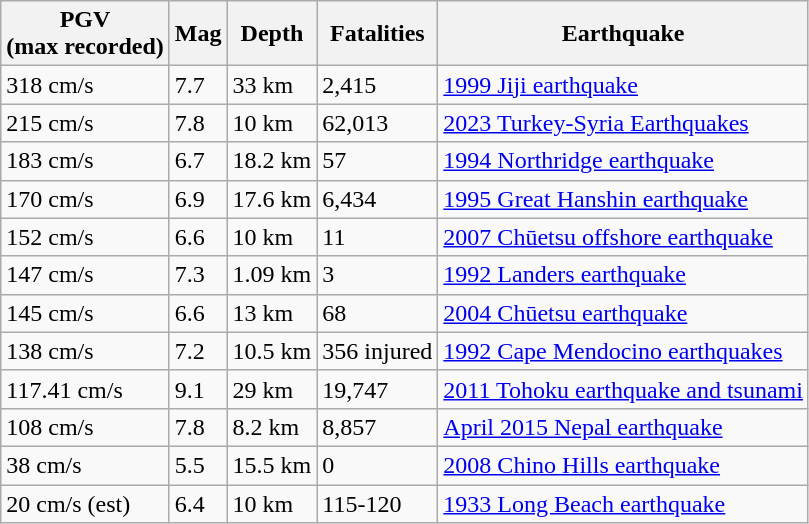<table class="wikitable sortable">
<tr>
<th>PGV <br> (max recorded)</th>
<th>Mag</th>
<th>Depth</th>
<th>Fatalities</th>
<th>Earthquake</th>
</tr>
<tr>
<td>318 cm/s</td>
<td>7.7</td>
<td>33 km</td>
<td>2,415</td>
<td><a href='#'>1999 Jiji earthquake</a></td>
</tr>
<tr>
<td>215 cm/s</td>
<td>7.8</td>
<td>10 km</td>
<td>62,013</td>
<td><a href='#'>2023 Turkey-Syria Earthquakes</a></td>
</tr>
<tr>
<td>183 cm/s</td>
<td>6.7</td>
<td>18.2 km</td>
<td>57</td>
<td><a href='#'>1994 Northridge earthquake</a></td>
</tr>
<tr>
<td>170 cm/s</td>
<td>6.9</td>
<td>17.6 km</td>
<td>6,434</td>
<td><a href='#'>1995 Great Hanshin earthquake</a></td>
</tr>
<tr>
<td>152 cm/s</td>
<td>6.6</td>
<td>10 km</td>
<td>11</td>
<td><a href='#'>2007 Chūetsu offshore earthquake</a></td>
</tr>
<tr>
<td>147 cm/s</td>
<td>7.3</td>
<td>1.09 km</td>
<td>3</td>
<td><a href='#'>1992 Landers earthquake</a></td>
</tr>
<tr>
<td>145 cm/s</td>
<td>6.6</td>
<td>13 km</td>
<td>68</td>
<td><a href='#'>2004 Chūetsu earthquake</a></td>
</tr>
<tr>
<td>138 cm/s</td>
<td>7.2</td>
<td>10.5 km</td>
<td>356 injured</td>
<td><a href='#'>1992 Cape Mendocino earthquakes</a></td>
</tr>
<tr>
<td>117.41 cm/s</td>
<td>9.1</td>
<td>29 km</td>
<td>19,747</td>
<td><a href='#'>2011 Tohoku earthquake and tsunami</a></td>
</tr>
<tr>
<td>108 cm/s</td>
<td>7.8</td>
<td>8.2 km</td>
<td>8,857</td>
<td><a href='#'>April 2015 Nepal earthquake</a></td>
</tr>
<tr>
<td>38 cm/s</td>
<td>5.5</td>
<td>15.5 km</td>
<td>0</td>
<td><a href='#'>2008 Chino Hills earthquake</a></td>
</tr>
<tr>
<td>20 cm/s (est)</td>
<td>6.4</td>
<td>10 km</td>
<td>115-120</td>
<td><a href='#'>1933 Long Beach earthquake</a></td>
</tr>
</table>
